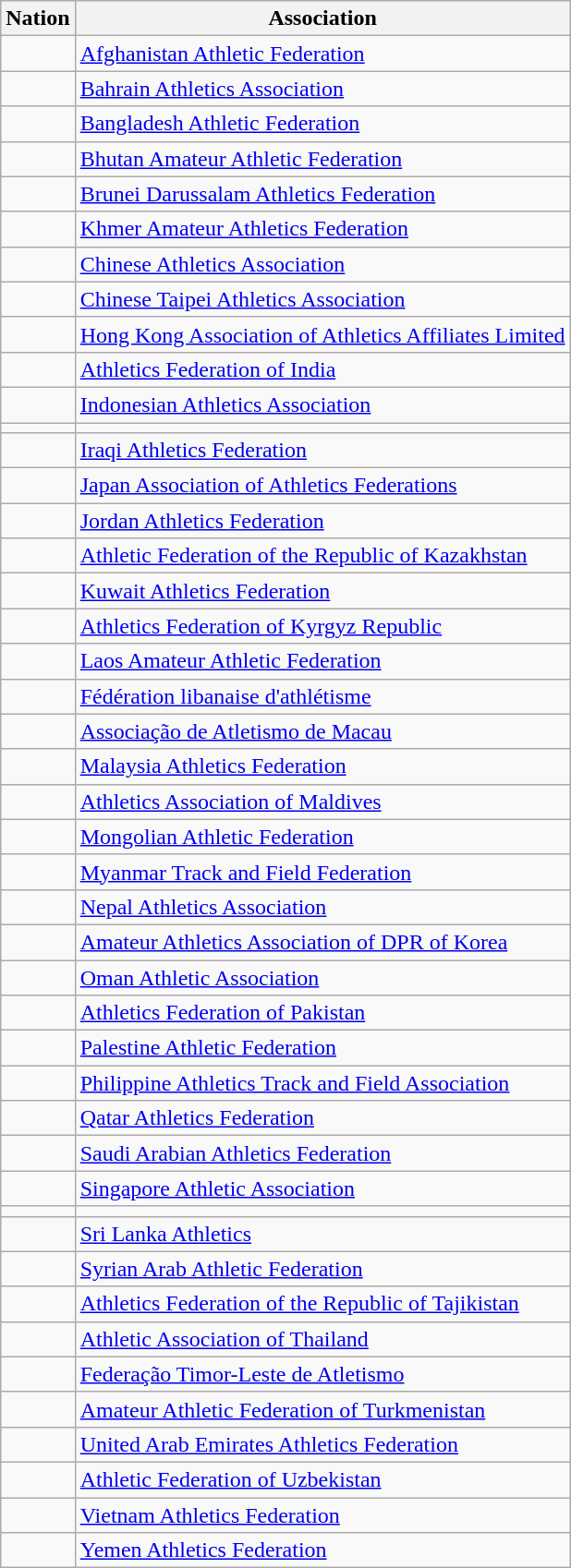<table class=wikitable>
<tr>
<th>Nation</th>
<th>Association</th>
</tr>
<tr>
<td></td>
<td><a href='#'>Afghanistan Athletic Federation</a></td>
</tr>
<tr>
<td></td>
<td><a href='#'>Bahrain Athletics Association</a></td>
</tr>
<tr>
<td></td>
<td><a href='#'>Bangladesh Athletic Federation</a></td>
</tr>
<tr>
<td></td>
<td><a href='#'>Bhutan Amateur Athletic Federation</a></td>
</tr>
<tr>
<td></td>
<td><a href='#'>Brunei Darussalam Athletics Federation</a></td>
</tr>
<tr>
<td></td>
<td><a href='#'>Khmer Amateur Athletics Federation</a></td>
</tr>
<tr>
<td></td>
<td><a href='#'>Chinese Athletics Association</a></td>
</tr>
<tr>
<td></td>
<td><a href='#'>Chinese Taipei Athletics Association</a></td>
</tr>
<tr>
<td></td>
<td><a href='#'>Hong Kong Association of Athletics Affiliates Limited</a></td>
</tr>
<tr>
<td></td>
<td><a href='#'>Athletics Federation of India</a></td>
</tr>
<tr>
<td></td>
<td><a href='#'>Indonesian Athletics Association</a></td>
</tr>
<tr>
<td></td>
<td></td>
</tr>
<tr>
<td></td>
<td><a href='#'>Iraqi Athletics Federation</a></td>
</tr>
<tr>
<td></td>
<td><a href='#'>Japan Association of Athletics Federations</a></td>
</tr>
<tr>
<td></td>
<td><a href='#'>Jordan Athletics Federation</a></td>
</tr>
<tr>
<td></td>
<td><a href='#'>Athletic Federation of the Republic of Kazakhstan</a></td>
</tr>
<tr>
<td></td>
<td><a href='#'>Kuwait Athletics Federation</a></td>
</tr>
<tr>
<td></td>
<td><a href='#'>Athletics Federation of Kyrgyz Republic</a></td>
</tr>
<tr>
<td></td>
<td><a href='#'>Laos Amateur Athletic Federation</a></td>
</tr>
<tr>
<td></td>
<td><a href='#'>Fédération libanaise d'athlétisme</a></td>
</tr>
<tr>
<td></td>
<td><a href='#'>Associação de Atletismo de Macau</a></td>
</tr>
<tr>
<td></td>
<td><a href='#'>Malaysia Athletics Federation</a></td>
</tr>
<tr>
<td></td>
<td><a href='#'>Athletics Association of Maldives</a></td>
</tr>
<tr>
<td></td>
<td><a href='#'>Mongolian Athletic Federation</a></td>
</tr>
<tr>
<td></td>
<td><a href='#'>Myanmar Track and Field Federation</a></td>
</tr>
<tr>
<td></td>
<td><a href='#'>Nepal Athletics Association</a></td>
</tr>
<tr>
<td></td>
<td><a href='#'>Amateur Athletics Association of DPR of Korea</a></td>
</tr>
<tr>
<td></td>
<td><a href='#'>Oman Athletic Association</a></td>
</tr>
<tr>
<td></td>
<td><a href='#'>Athletics Federation of Pakistan</a></td>
</tr>
<tr>
<td></td>
<td><a href='#'>Palestine Athletic Federation</a></td>
</tr>
<tr>
<td></td>
<td><a href='#'>Philippine Athletics Track and Field Association</a></td>
</tr>
<tr>
<td></td>
<td><a href='#'>Qatar Athletics Federation</a></td>
</tr>
<tr>
<td></td>
<td><a href='#'>Saudi Arabian Athletics Federation</a></td>
</tr>
<tr>
<td></td>
<td><a href='#'>Singapore Athletic Association</a></td>
</tr>
<tr>
<td></td>
<td></td>
</tr>
<tr>
<td></td>
<td><a href='#'>Sri Lanka Athletics</a></td>
</tr>
<tr>
<td></td>
<td><a href='#'>Syrian Arab Athletic Federation</a></td>
</tr>
<tr>
<td></td>
<td><a href='#'>Athletics Federation of the Republic of Tajikistan</a></td>
</tr>
<tr>
<td></td>
<td><a href='#'>Athletic Association of Thailand</a></td>
</tr>
<tr>
<td></td>
<td><a href='#'>Federação Timor-Leste de Atletismo</a></td>
</tr>
<tr>
<td></td>
<td><a href='#'>Amateur Athletic Federation of Turkmenistan</a></td>
</tr>
<tr>
<td></td>
<td><a href='#'>United Arab Emirates Athletics Federation</a></td>
</tr>
<tr>
<td></td>
<td><a href='#'>Athletic Federation of Uzbekistan</a></td>
</tr>
<tr>
<td></td>
<td><a href='#'>Vietnam Athletics Federation</a></td>
</tr>
<tr>
<td></td>
<td><a href='#'>Yemen Athletics Federation</a></td>
</tr>
</table>
